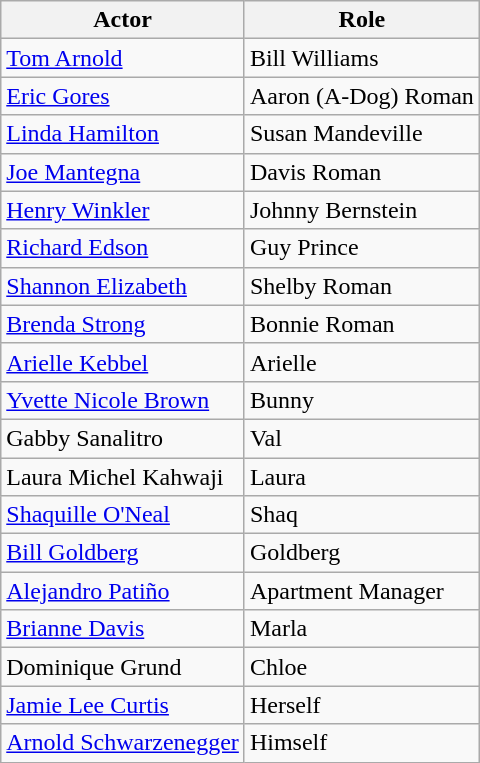<table class="wikitable">
<tr>
<th>Actor</th>
<th>Role</th>
</tr>
<tr>
<td><a href='#'>Tom Arnold</a></td>
<td>Bill Williams</td>
</tr>
<tr>
<td><a href='#'>Eric Gores</a></td>
<td>Aaron (A-Dog) Roman</td>
</tr>
<tr>
<td><a href='#'>Linda Hamilton</a></td>
<td>Susan Mandeville</td>
</tr>
<tr>
<td><a href='#'>Joe Mantegna</a></td>
<td>Davis Roman</td>
</tr>
<tr>
<td><a href='#'>Henry Winkler</a></td>
<td>Johnny Bernstein</td>
</tr>
<tr>
<td><a href='#'>Richard Edson</a></td>
<td>Guy Prince</td>
</tr>
<tr>
<td><a href='#'>Shannon Elizabeth</a></td>
<td>Shelby Roman</td>
</tr>
<tr>
<td><a href='#'>Brenda Strong</a></td>
<td>Bonnie Roman</td>
</tr>
<tr>
<td><a href='#'>Arielle Kebbel</a></td>
<td>Arielle</td>
</tr>
<tr>
<td><a href='#'>Yvette Nicole Brown</a></td>
<td>Bunny</td>
</tr>
<tr>
<td>Gabby Sanalitro</td>
<td>Val</td>
</tr>
<tr>
<td>Laura Michel Kahwaji</td>
<td>Laura</td>
</tr>
<tr>
<td><a href='#'>Shaquille O'Neal</a></td>
<td>Shaq</td>
</tr>
<tr>
<td><a href='#'>Bill Goldberg</a></td>
<td>Goldberg</td>
</tr>
<tr>
<td><a href='#'>Alejandro Patiño</a></td>
<td>Apartment Manager</td>
</tr>
<tr>
<td><a href='#'>Brianne Davis</a></td>
<td>Marla</td>
</tr>
<tr>
<td>Dominique Grund</td>
<td>Chloe</td>
</tr>
<tr>
<td><a href='#'>Jamie Lee Curtis</a></td>
<td>Herself</td>
</tr>
<tr>
<td><a href='#'>Arnold Schwarzenegger</a></td>
<td>Himself</td>
</tr>
</table>
